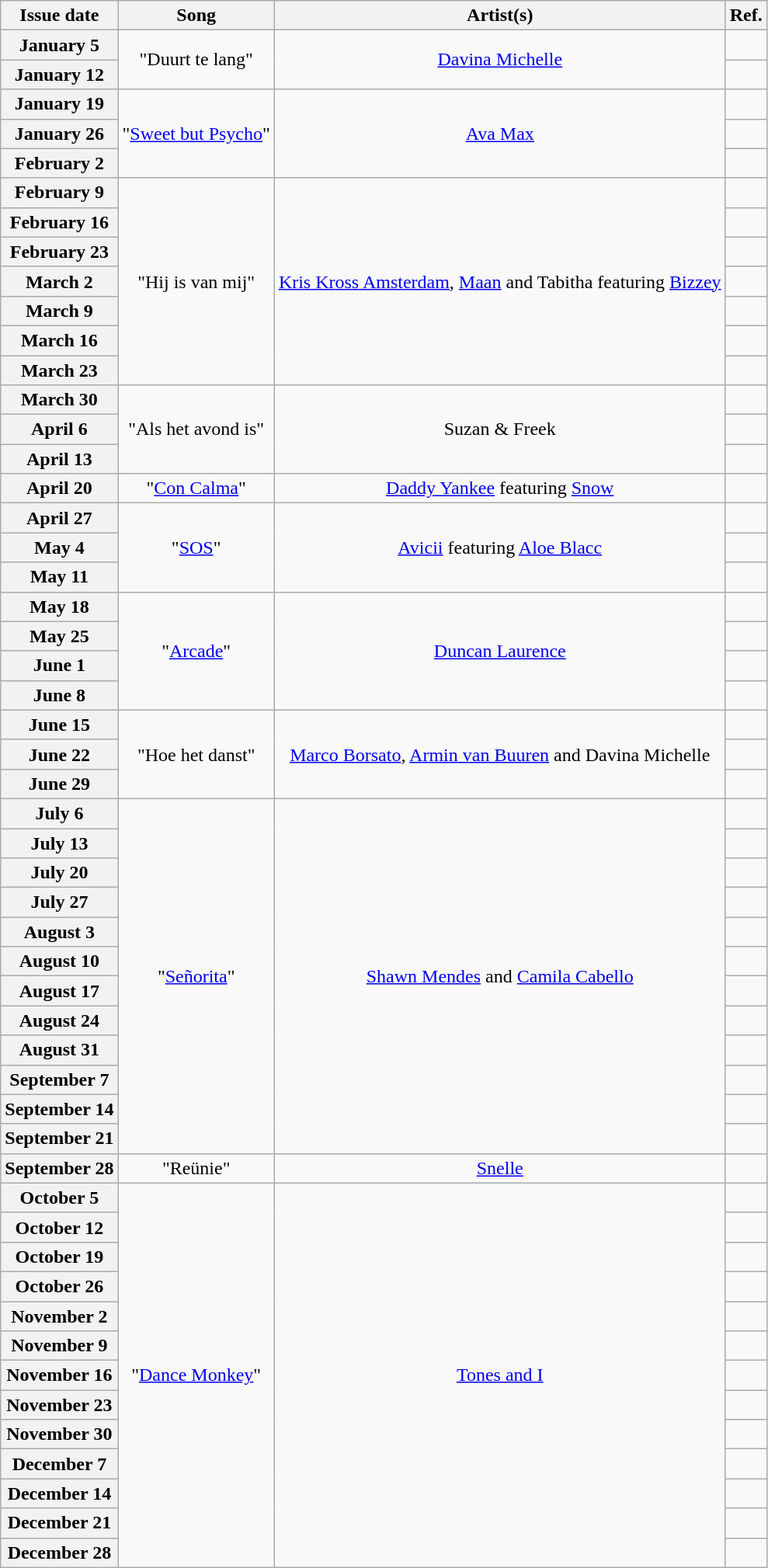<table class="wikitable plainrowheaders" style="text-align: center;">
<tr>
<th>Issue date</th>
<th>Song</th>
<th>Artist(s)</th>
<th>Ref.</th>
</tr>
<tr>
<th scope="row">January 5</th>
<td rowspan="2">"Duurt te lang"</td>
<td rowspan="2"><a href='#'>Davina Michelle</a></td>
<td></td>
</tr>
<tr>
<th scope="row">January 12</th>
<td></td>
</tr>
<tr>
<th scope="row">January 19</th>
<td rowspan="3">"<a href='#'>Sweet but Psycho</a>"</td>
<td rowspan="3"><a href='#'>Ava Max</a></td>
<td></td>
</tr>
<tr>
<th scope="row">January 26</th>
<td></td>
</tr>
<tr>
<th scope="row">February 2</th>
<td></td>
</tr>
<tr>
<th scope="row">February 9</th>
<td rowspan="7">"Hij is van mij"</td>
<td rowspan="7"><a href='#'>Kris Kross Amsterdam</a>, <a href='#'>Maan</a> and Tabitha featuring <a href='#'>Bizzey</a></td>
<td></td>
</tr>
<tr>
<th scope="row">February 16</th>
<td></td>
</tr>
<tr>
<th scope="row">February 23</th>
<td></td>
</tr>
<tr>
<th scope="row">March 2</th>
<td></td>
</tr>
<tr>
<th scope="row">March 9</th>
<td></td>
</tr>
<tr>
<th scope="row">March 16</th>
<td></td>
</tr>
<tr>
<th scope="row">March 23</th>
<td></td>
</tr>
<tr>
<th scope="row">March 30</th>
<td rowspan="3">"Als het avond is"</td>
<td rowspan="3">Suzan & Freek</td>
<td></td>
</tr>
<tr>
<th scope="row">April 6</th>
<td></td>
</tr>
<tr>
<th scope="row">April 13</th>
<td></td>
</tr>
<tr>
<th scope="row">April 20</th>
<td>"<a href='#'>Con Calma</a>"</td>
<td><a href='#'>Daddy Yankee</a> featuring <a href='#'>Snow</a></td>
<td></td>
</tr>
<tr>
<th scope="row">April 27</th>
<td rowspan="3">"<a href='#'>SOS</a>"</td>
<td rowspan="3"><a href='#'>Avicii</a> featuring <a href='#'>Aloe Blacc</a></td>
<td></td>
</tr>
<tr>
<th scope="row">May 4</th>
<td></td>
</tr>
<tr>
<th scope="row">May 11</th>
<td></td>
</tr>
<tr>
<th scope="row">May 18</th>
<td rowspan="4">"<a href='#'>Arcade</a>"</td>
<td rowspan="4"><a href='#'>Duncan Laurence</a></td>
<td></td>
</tr>
<tr>
<th scope="row">May 25</th>
<td></td>
</tr>
<tr>
<th scope="row">June 1</th>
<td></td>
</tr>
<tr>
<th scope="row">June 8</th>
<td></td>
</tr>
<tr>
<th scope="row">June 15</th>
<td rowspan="3">"Hoe het danst"</td>
<td rowspan="3"><a href='#'>Marco Borsato</a>, <a href='#'>Armin van Buuren</a> and Davina Michelle</td>
<td></td>
</tr>
<tr>
<th scope="row">June 22</th>
<td></td>
</tr>
<tr>
<th scope="row">June 29</th>
<td></td>
</tr>
<tr>
<th scope="row">July 6</th>
<td rowspan="12">"<a href='#'>Señorita</a>"</td>
<td rowspan="12"><a href='#'>Shawn Mendes</a> and <a href='#'>Camila Cabello</a></td>
<td></td>
</tr>
<tr>
<th scope="row">July 13</th>
<td></td>
</tr>
<tr>
<th scope="row">July 20</th>
<td></td>
</tr>
<tr>
<th scope="row">July 27</th>
<td></td>
</tr>
<tr>
<th scope="row">August 3</th>
<td></td>
</tr>
<tr>
<th scope="row">August 10</th>
<td></td>
</tr>
<tr>
<th scope="row">August 17</th>
<td></td>
</tr>
<tr>
<th scope="row">August 24</th>
<td></td>
</tr>
<tr>
<th scope="row">August 31</th>
<td></td>
</tr>
<tr>
<th scope="row">September 7</th>
<td></td>
</tr>
<tr>
<th scope="row">September 14</th>
<td></td>
</tr>
<tr>
<th scope="row">September 21</th>
<td></td>
</tr>
<tr>
<th scope="row">September 28</th>
<td>"Reünie"</td>
<td><a href='#'>Snelle</a></td>
<td></td>
</tr>
<tr>
<th scope="row">October 5</th>
<td rowspan="13">"<a href='#'>Dance Monkey</a>"</td>
<td rowspan="13"><a href='#'>Tones and I</a></td>
<td></td>
</tr>
<tr>
<th scope="row">October 12</th>
<td></td>
</tr>
<tr>
<th scope="row">October 19</th>
<td></td>
</tr>
<tr>
<th scope="row">October 26</th>
<td></td>
</tr>
<tr>
<th scope="row">November 2</th>
<td></td>
</tr>
<tr>
<th scope="row">November 9</th>
<td></td>
</tr>
<tr>
<th scope="row">November 16</th>
<td></td>
</tr>
<tr>
<th scope="row">November 23</th>
<td></td>
</tr>
<tr>
<th scope="row">November 30</th>
<td></td>
</tr>
<tr>
<th scope="row">December 7</th>
<td></td>
</tr>
<tr>
<th scope="row">December 14</th>
<td></td>
</tr>
<tr>
<th scope="row">December 21</th>
<td></td>
</tr>
<tr>
<th scope="row">December 28</th>
<td></td>
</tr>
</table>
